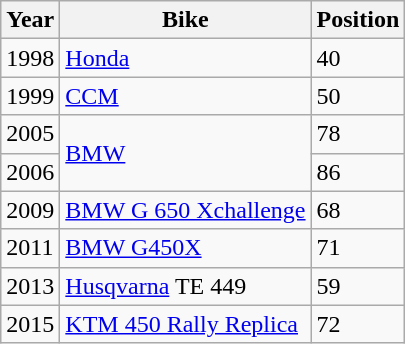<table class="wikitable">
<tr>
<th>Year</th>
<th>Bike</th>
<th>Position</th>
</tr>
<tr>
<td>1998</td>
<td> <a href='#'>Honda</a></td>
<td>40</td>
</tr>
<tr>
<td>1999</td>
<td> <a href='#'>CCM</a></td>
<td>50</td>
</tr>
<tr>
<td>2005</td>
<td rowspan="2"> <a href='#'>BMW</a></td>
<td>78</td>
</tr>
<tr>
<td>2006</td>
<td>86</td>
</tr>
<tr>
<td>2009</td>
<td> <a href='#'>BMW G 650 Xchallenge</a></td>
<td>68</td>
</tr>
<tr>
<td>2011</td>
<td> <a href='#'>BMW G450X</a></td>
<td>71</td>
</tr>
<tr>
<td>2013</td>
<td> <a href='#'>Husqvarna</a> TE 449</td>
<td>59</td>
</tr>
<tr>
<td>2015</td>
<td> <a href='#'>KTM 450 Rally Replica</a></td>
<td>72</td>
</tr>
</table>
